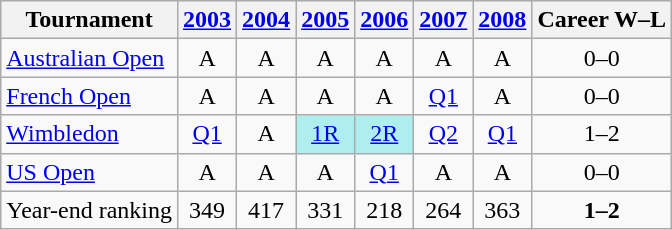<table class="wikitable" style="text-align:center;">
<tr>
<th>Tournament</th>
<th><a href='#'>2003</a></th>
<th><a href='#'>2004</a></th>
<th><a href='#'>2005</a></th>
<th><a href='#'>2006</a></th>
<th><a href='#'>2007</a></th>
<th><a href='#'>2008</a></th>
<th>Career W–L</th>
</tr>
<tr>
<td style="text-align:left;"><a href='#'>Australian Open</a></td>
<td>A</td>
<td>A</td>
<td>A</td>
<td>A</td>
<td>A</td>
<td>A</td>
<td>0–0</td>
</tr>
<tr>
<td style="text-align:left;"><a href='#'>French Open</a></td>
<td>A</td>
<td>A</td>
<td>A</td>
<td>A</td>
<td><a href='#'>Q1</a></td>
<td>A</td>
<td>0–0</td>
</tr>
<tr>
<td style="text-align:left;"><a href='#'>Wimbledon</a></td>
<td><a href='#'>Q1</a></td>
<td>A</td>
<td style="background:#afeeee;"><a href='#'>1R</a></td>
<td style="background:#afeeee;"><a href='#'>2R</a></td>
<td><a href='#'>Q2</a></td>
<td><a href='#'>Q1</a></td>
<td>1–2</td>
</tr>
<tr>
<td style="text-align:left;"><a href='#'>US Open</a></td>
<td>A</td>
<td>A</td>
<td>A</td>
<td><a href='#'>Q1</a></td>
<td>A</td>
<td>A</td>
<td>0–0</td>
</tr>
<tr>
<td>Year-end ranking</td>
<td>349</td>
<td>417</td>
<td>331</td>
<td>218</td>
<td>264</td>
<td>363</td>
<td><strong>1–2</strong></td>
</tr>
</table>
